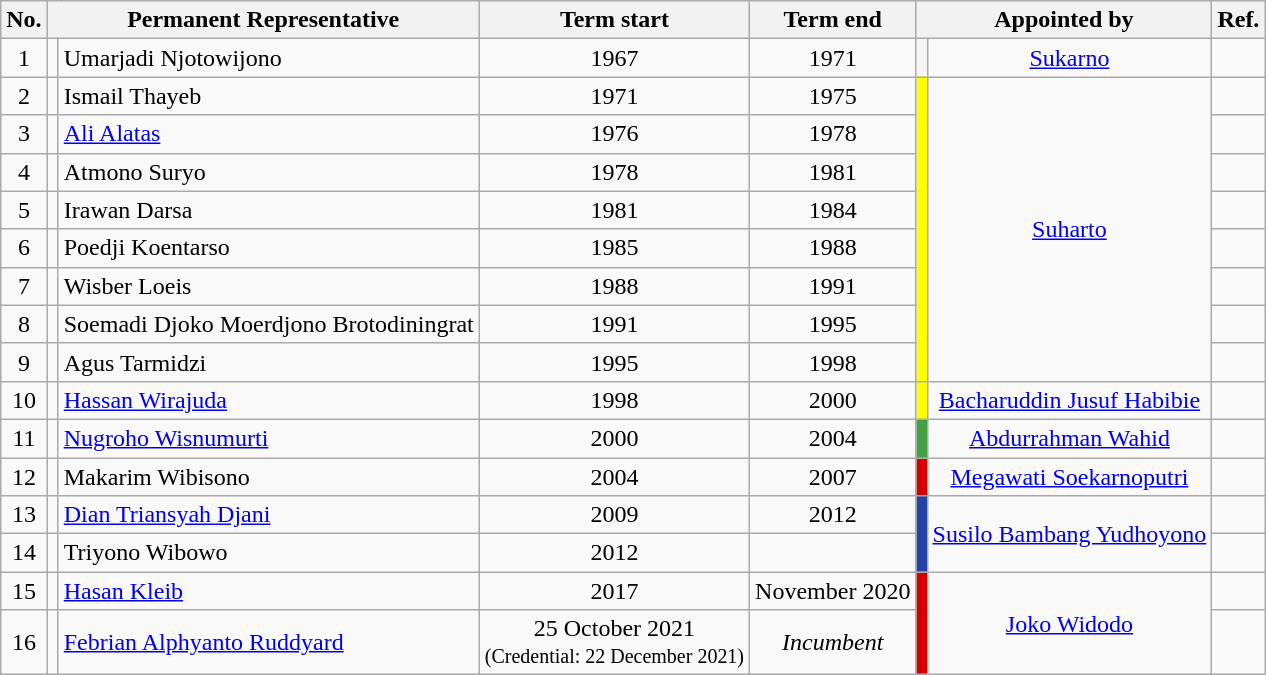<table class="wikitable" style="text-align: center;">
<tr>
<th>No.</th>
<th colspan="2">Permanent Representative</th>
<th>Term start</th>
<th>Term end</th>
<th colspan="2">Appointed by</th>
<th>Ref.</th>
</tr>
<tr>
<td>1</td>
<td></td>
<td align="left">Umarjadi Njotowijono</td>
<td>1967</td>
<td>1971</td>
<td rowspan="1" style="background: #f5f5f5;"></td>
<td rowspan="1"><a href='#'>Sukarno</a></td>
<td></td>
</tr>
<tr>
<td>2</td>
<td></td>
<td align="left">Ismail Thayeb</td>
<td>1971</td>
<td>1975</td>
<td rowspan="8" style="background: #ffff00;"></td>
<td rowspan="8"><a href='#'>Suharto</a></td>
<td></td>
</tr>
<tr>
<td>3</td>
<td></td>
<td align="left"><a href='#'>Ali Alatas</a></td>
<td>1976</td>
<td>1978</td>
<td></td>
</tr>
<tr>
<td>4</td>
<td></td>
<td align="left">Atmono Suryo</td>
<td>1978</td>
<td>1981</td>
<td></td>
</tr>
<tr>
<td>5</td>
<td></td>
<td align="left">Irawan Darsa</td>
<td>1981</td>
<td>1984</td>
<td></td>
</tr>
<tr>
<td>6</td>
<td></td>
<td align="left">Poedji Koentarso</td>
<td>1985</td>
<td>1988</td>
<td></td>
</tr>
<tr>
<td>7</td>
<td></td>
<td align="left">Wisber Loeis</td>
<td>1988</td>
<td>1991</td>
<td></td>
</tr>
<tr>
<td>8</td>
<td></td>
<td align="left">Soemadi Djoko Moerdjono Brotodiningrat</td>
<td>1991</td>
<td>1995</td>
<td></td>
</tr>
<tr>
<td>9</td>
<td></td>
<td align="left">Agus Tarmidzi</td>
<td>1995</td>
<td>1998</td>
<td></td>
</tr>
<tr>
<td>10</td>
<td></td>
<td align="left"><a href='#'>Hassan Wirajuda</a></td>
<td>1998</td>
<td>2000</td>
<td style="background: #ffff00;"></td>
<td><a href='#'>Bacharuddin Jusuf Habibie</a></td>
<td></td>
</tr>
<tr>
<td>11</td>
<td></td>
<td align="left"><a href='#'>Nugroho Wisnumurti</a></td>
<td>2000</td>
<td>2004</td>
<td style="background: #43a143;"></td>
<td><a href='#'>Abdurrahman Wahid</a></td>
<td></td>
</tr>
<tr>
<td>12</td>
<td></td>
<td align="left">Makarim Wibisono</td>
<td>2004</td>
<td>2007</td>
<td style="background: #d40000;"></td>
<td><a href='#'>Megawati Soekarnoputri</a></td>
<td></td>
</tr>
<tr>
<td>13</td>
<td></td>
<td align="left"><a href='#'>Dian Triansyah Djani</a></td>
<td>2009</td>
<td>2012</td>
<td rowspan="2" style="background: #2643A3;"></td>
<td rowspan="2"><a href='#'>Susilo Bambang Yudhoyono</a></td>
<td></td>
</tr>
<tr>
<td>14</td>
<td></td>
<td align="left">Triyono Wibowo</td>
<td>2012</td>
<td></td>
<td></td>
</tr>
<tr>
<td>15</td>
<td></td>
<td align="left"><a href='#'>Hasan Kleib</a></td>
<td>2017</td>
<td>November 2020</td>
<td rowspan="2" style="background: #d40000;"></td>
<td rowspan="2"><a href='#'>Joko Widodo</a></td>
<td></td>
</tr>
<tr>
<td>16</td>
<td></td>
<td align="left"><a href='#'>Febrian Alphyanto Ruddyard</a></td>
<td>25 October 2021<br><small>(Credential: 22 December 2021)</small></td>
<td><em>Incumbent</em></td>
<td></td>
</tr>
</table>
